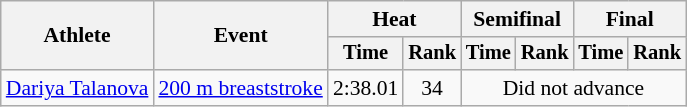<table class=wikitable style="font-size:90%">
<tr>
<th rowspan="2">Athlete</th>
<th rowspan="2">Event</th>
<th colspan="2">Heat</th>
<th colspan="2">Semifinal</th>
<th colspan="2">Final</th>
</tr>
<tr style="font-size:95%">
<th>Time</th>
<th>Rank</th>
<th>Time</th>
<th>Rank</th>
<th>Time</th>
<th>Rank</th>
</tr>
<tr align=center>
<td align=left><a href='#'>Dariya Talanova</a></td>
<td align=left><a href='#'>200 m breaststroke</a></td>
<td>2:38.01</td>
<td>34</td>
<td colspan=4>Did not advance</td>
</tr>
</table>
